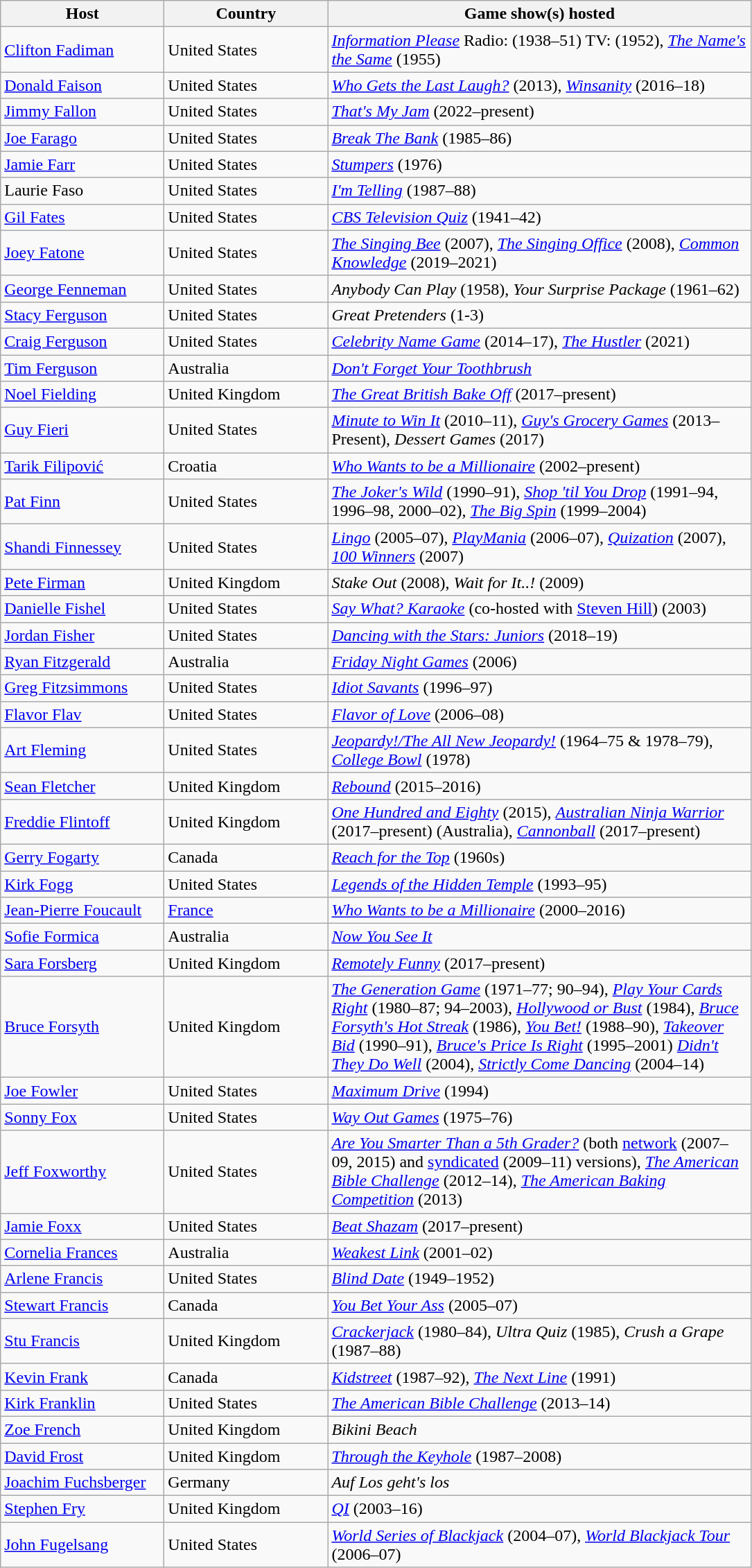<table class="wikitable sortable">
<tr ">
<th style="width:150px;">Host</th>
<th style="width:150px;">Country</th>
<th style="width:400px;">Game show(s) hosted</th>
</tr>
<tr>
<td><a href='#'>Clifton Fadiman</a></td>
<td>United States</td>
<td><em><a href='#'>Information Please</a></em> Radio: (1938–51) TV: (1952), <em><a href='#'>The Name's the Same</a></em> (1955)</td>
</tr>
<tr>
<td><a href='#'>Donald Faison</a></td>
<td>United States</td>
<td><em><a href='#'>Who Gets the Last Laugh?</a></em> (2013), <em><a href='#'>Winsanity</a></em> (2016–18)</td>
</tr>
<tr>
<td><a href='#'>Jimmy Fallon</a></td>
<td>United States</td>
<td><em><a href='#'>That's My Jam</a></em> (2022–present)</td>
</tr>
<tr>
<td><a href='#'>Joe Farago</a></td>
<td>United States</td>
<td><em><a href='#'>Break The Bank</a></em> (1985–86)</td>
</tr>
<tr>
<td><a href='#'>Jamie Farr</a></td>
<td>United States</td>
<td><em><a href='#'>Stumpers</a></em> (1976)</td>
</tr>
<tr>
<td>Laurie Faso</td>
<td>United States</td>
<td><em><a href='#'>I'm Telling</a></em> (1987–88)</td>
</tr>
<tr>
<td><a href='#'>Gil Fates</a></td>
<td>United States</td>
<td><em><a href='#'>CBS Television Quiz</a></em> (1941–42)</td>
</tr>
<tr>
<td><a href='#'>Joey Fatone</a></td>
<td>United States</td>
<td><em><a href='#'>The Singing Bee</a></em> (2007), <em><a href='#'>The Singing Office</a></em> (2008), <em><a href='#'>Common Knowledge</a></em> (2019–2021)</td>
</tr>
<tr>
<td><a href='#'>George Fenneman</a></td>
<td>United States</td>
<td><em>Anybody Can Play</em> (1958), <em>Your Surprise Package</em> (1961–62)</td>
</tr>
<tr>
<td><a href='#'>Stacy Ferguson</a></td>
<td>United States</td>
<td><em>Great Pretenders</em> (1-3)</td>
</tr>
<tr>
<td><a href='#'>Craig Ferguson</a></td>
<td>United States</td>
<td><em><a href='#'>Celebrity Name Game</a></em> (2014–17), <em><a href='#'>The Hustler</a></em> (2021)</td>
</tr>
<tr>
<td><a href='#'>Tim Ferguson</a></td>
<td>Australia</td>
<td><em><a href='#'>Don't Forget Your Toothbrush</a></em></td>
</tr>
<tr>
<td><a href='#'>Noel Fielding</a></td>
<td>United Kingdom</td>
<td><em><a href='#'>The Great British Bake Off</a></em> (2017–present)</td>
</tr>
<tr>
<td><a href='#'>Guy Fieri</a></td>
<td>United States</td>
<td><em><a href='#'>Minute to Win It</a></em> (2010–11), <em><a href='#'>Guy's Grocery Games</a></em> (2013–Present), <em>Dessert Games</em> (2017)</td>
</tr>
<tr>
<td><a href='#'>Tarik Filipović</a></td>
<td>Croatia</td>
<td><em><a href='#'>Who Wants to be a Millionaire</a></em> (2002–present)</td>
</tr>
<tr>
<td><a href='#'>Pat Finn</a></td>
<td>United States</td>
<td><em><a href='#'>The Joker's Wild</a></em> (1990–91), <em><a href='#'>Shop 'til You Drop</a></em> (1991–94, 1996–98, 2000–02), <em><a href='#'>The Big Spin</a></em> (1999–2004)</td>
</tr>
<tr>
<td><a href='#'>Shandi Finnessey</a></td>
<td>United States</td>
<td><em><a href='#'>Lingo</a></em> (2005–07), <em><a href='#'>PlayMania</a></em> (2006–07), <em><a href='#'>Quization</a></em> (2007), <em><a href='#'>100 Winners</a></em> (2007)</td>
</tr>
<tr>
<td><a href='#'>Pete Firman</a></td>
<td>United Kingdom</td>
<td><em>Stake Out</em> (2008), <em>Wait for It..!</em> (2009)</td>
</tr>
<tr>
<td><a href='#'>Danielle Fishel</a></td>
<td>United States</td>
<td><em><a href='#'>Say What? Karaoke</a></em> (co-hosted with <a href='#'>Steven Hill</a>) (2003)</td>
</tr>
<tr>
<td><a href='#'>Jordan Fisher</a></td>
<td>United States</td>
<td><em><a href='#'>Dancing with the Stars: Juniors</a></em> (2018–19)</td>
</tr>
<tr>
<td><a href='#'>Ryan Fitzgerald</a></td>
<td>Australia</td>
<td><em><a href='#'>Friday Night Games</a></em> (2006)</td>
</tr>
<tr>
<td><a href='#'>Greg Fitzsimmons</a></td>
<td>United States</td>
<td><em><a href='#'>Idiot Savants</a></em> (1996–97)</td>
</tr>
<tr>
<td><a href='#'>Flavor Flav</a></td>
<td>United States</td>
<td><em><a href='#'>Flavor of Love</a></em> (2006–08)</td>
</tr>
<tr>
<td><a href='#'>Art Fleming</a></td>
<td>United States</td>
<td><em><a href='#'>Jeopardy!/The All New Jeopardy!</a></em> (1964–75 & 1978–79), <em><a href='#'>College Bowl</a></em> (1978)</td>
</tr>
<tr>
<td><a href='#'>Sean Fletcher</a></td>
<td>United Kingdom</td>
<td><em><a href='#'>Rebound</a></em> (2015–2016)</td>
</tr>
<tr>
<td><a href='#'>Freddie Flintoff</a></td>
<td>United Kingdom</td>
<td><em><a href='#'>One Hundred and Eighty</a></em> (2015), <em><a href='#'>Australian Ninja Warrior</a></em> (2017–present) (Australia), <em><a href='#'>Cannonball</a></em> (2017–present)</td>
</tr>
<tr>
<td><a href='#'>Gerry Fogarty</a></td>
<td>Canada</td>
<td><em><a href='#'>Reach for the Top</a></em> (1960s)</td>
</tr>
<tr>
<td><a href='#'>Kirk Fogg</a></td>
<td>United States</td>
<td><em><a href='#'>Legends of the Hidden Temple</a></em> (1993–95)</td>
</tr>
<tr>
<td><a href='#'>Jean-Pierre Foucault</a></td>
<td><a href='#'>France</a></td>
<td><em><a href='#'>Who Wants to be a Millionaire</a></em> (2000–2016)</td>
</tr>
<tr>
<td><a href='#'>Sofie Formica</a></td>
<td>Australia</td>
<td><em><a href='#'>Now You See It</a></em></td>
</tr>
<tr>
<td><a href='#'>Sara Forsberg</a></td>
<td>United Kingdom</td>
<td><em><a href='#'>Remotely Funny</a></em> (2017–present)</td>
</tr>
<tr>
<td><a href='#'>Bruce Forsyth</a></td>
<td>United Kingdom</td>
<td><em><a href='#'>The Generation Game</a></em> (1971–77; 90–94), <em><a href='#'>Play Your Cards Right</a></em> (1980–87; 94–2003), <em><a href='#'>Hollywood or Bust</a></em> (1984), <em><a href='#'>Bruce Forsyth's Hot Streak</a></em> (1986), <em><a href='#'>You Bet!</a></em> (1988–90), <em><a href='#'>Takeover Bid</a></em> (1990–91), <em><a href='#'>Bruce's Price Is Right</a></em> (1995–2001) <em><a href='#'>Didn't They Do Well</a></em> (2004), <em><a href='#'>Strictly Come Dancing</a></em> (2004–14)</td>
</tr>
<tr>
<td><a href='#'>Joe Fowler</a></td>
<td>United States</td>
<td><em><a href='#'>Maximum Drive</a></em> (1994)</td>
</tr>
<tr>
<td><a href='#'>Sonny Fox</a></td>
<td>United States</td>
<td><em><a href='#'>Way Out Games</a></em> (1975–76)</td>
</tr>
<tr>
<td><a href='#'>Jeff Foxworthy</a></td>
<td>United States</td>
<td><em><a href='#'>Are You Smarter Than a 5th Grader?</a></em> (both <a href='#'>network</a> (2007–09, 2015) and <a href='#'>syndicated</a> (2009–11) versions), <em><a href='#'>The American Bible Challenge</a></em> (2012–14), <em><a href='#'>The American Baking Competition</a></em> (2013)</td>
</tr>
<tr>
<td><a href='#'>Jamie Foxx</a></td>
<td>United States</td>
<td><em><a href='#'>Beat Shazam</a></em> (2017–present)</td>
</tr>
<tr>
<td><a href='#'>Cornelia Frances</a></td>
<td>Australia</td>
<td><em><a href='#'>Weakest Link</a></em> (2001–02)</td>
</tr>
<tr>
<td><a href='#'>Arlene Francis</a></td>
<td>United States</td>
<td><em><a href='#'>Blind Date</a></em> (1949–1952)</td>
</tr>
<tr>
<td><a href='#'>Stewart Francis</a></td>
<td>Canada</td>
<td><em><a href='#'>You Bet Your Ass</a></em> (2005–07)</td>
</tr>
<tr>
<td><a href='#'>Stu Francis</a></td>
<td>United Kingdom</td>
<td><em><a href='#'>Crackerjack</a></em> (1980–84), <em>Ultra Quiz</em> (1985), <em>Crush a Grape</em> (1987–88)</td>
</tr>
<tr>
<td><a href='#'>Kevin Frank</a></td>
<td>Canada</td>
<td><em><a href='#'>Kidstreet</a></em> (1987–92), <em><a href='#'>The Next Line</a></em> (1991)</td>
</tr>
<tr>
<td><a href='#'>Kirk Franklin</a></td>
<td>United States</td>
<td><em><a href='#'>The American Bible Challenge</a></em> (2013–14)</td>
</tr>
<tr>
<td><a href='#'>Zoe French</a></td>
<td>United Kingdom</td>
<td><em>Bikini Beach</em></td>
</tr>
<tr>
<td><a href='#'>David Frost</a></td>
<td>United Kingdom</td>
<td><em><a href='#'>Through the Keyhole</a></em> (1987–2008)</td>
</tr>
<tr>
<td><a href='#'>Joachim Fuchsberger</a></td>
<td>Germany</td>
<td><em>Auf Los geht's los</em></td>
</tr>
<tr>
<td><a href='#'>Stephen Fry</a></td>
<td>United Kingdom</td>
<td><em><a href='#'>QI</a></em> (2003–16)</td>
</tr>
<tr>
<td><a href='#'>John Fugelsang</a></td>
<td>United States</td>
<td><em><a href='#'>World Series of Blackjack</a></em> (2004–07), <em><a href='#'>World Blackjack Tour</a></em> (2006–07)</td>
</tr>
</table>
